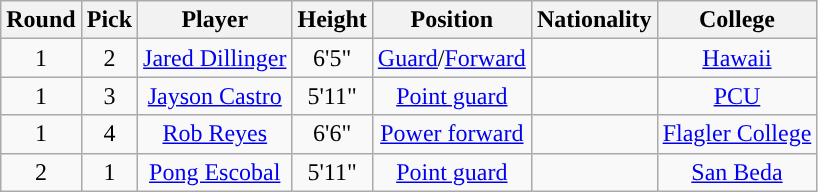<table class="wikitable sortable sortable">
<tr>
<th>Round</th>
<th>Pick</th>
<th>Player</th>
<th>Height</th>
<th>Position</th>
<th>Nationality</th>
<th>College</th>
</tr>
<tr style="text-align: center">
<td>1</td>
<td>2</td>
<td><a href='#'>Jared Dillinger</a></td>
<td>6'5"</td>
<td><a href='#'>Guard</a>/<a href='#'>Forward</a></td>
<td></td>
<td><a href='#'>Hawaii</a></td>
</tr>
<tr style="text-align: center">
<td>1</td>
<td>3</td>
<td><a href='#'>Jayson Castro</a></td>
<td>5'11"</td>
<td><a href='#'>Point guard</a></td>
<td></td>
<td><a href='#'>PCU</a></td>
</tr>
<tr style="text-align: center">
<td>1</td>
<td>4</td>
<td><a href='#'>Rob Reyes</a></td>
<td>6'6"</td>
<td><a href='#'>Power forward</a></td>
<td></td>
<td><a href='#'>Flagler College</a></td>
</tr>
<tr style="text-align: center">
<td>2</td>
<td>1</td>
<td><a href='#'>Pong Escobal</a></td>
<td>5'11"</td>
<td><a href='#'>Point guard</a></td>
<td></td>
<td><a href='#'>San Beda</a></td>
</tr>
</table>
